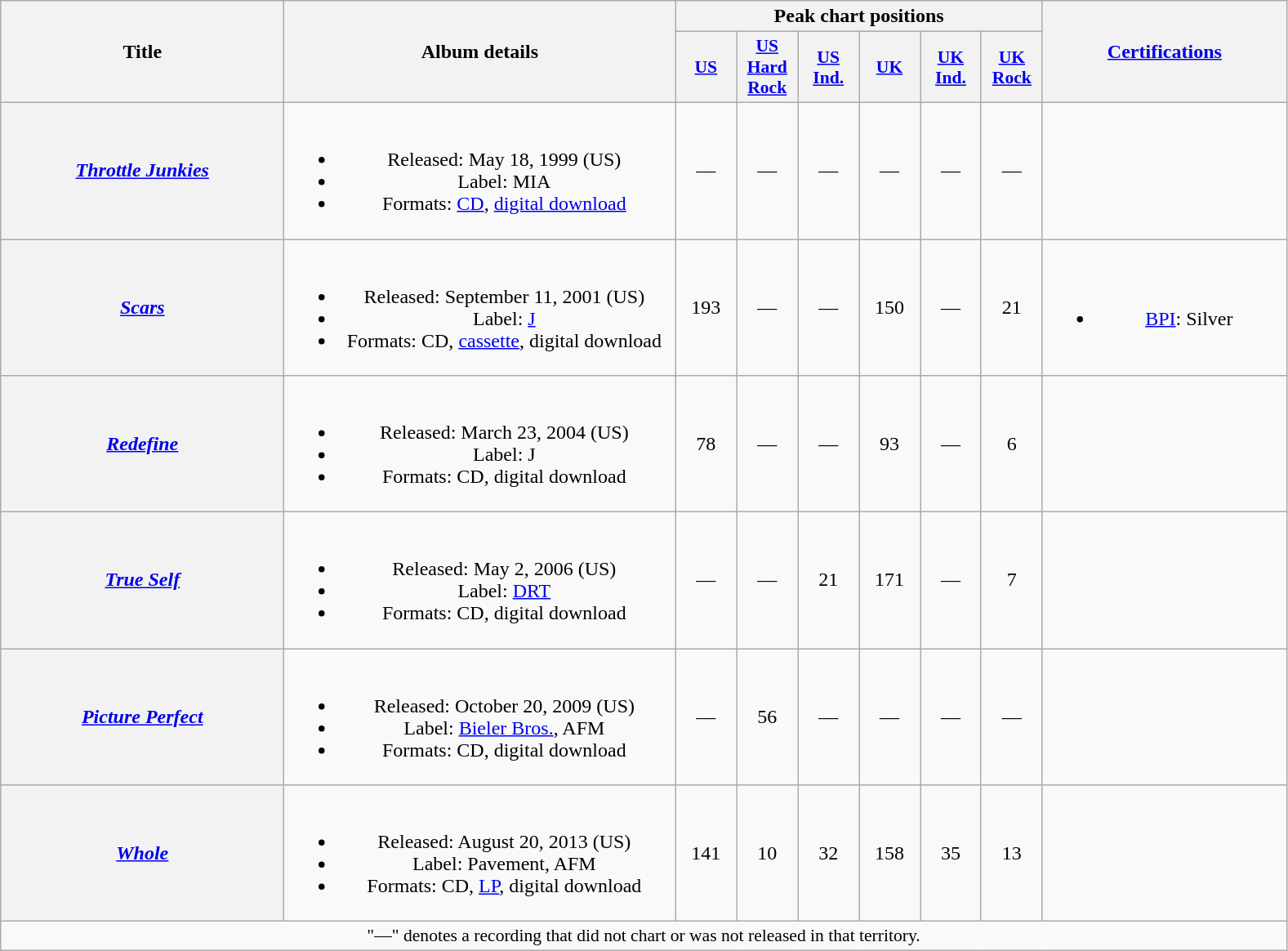<table class="wikitable plainrowheaders" style="text-align:center;">
<tr>
<th scope="col" rowspan="2" style="width:14em;">Title</th>
<th scope="col" rowspan="2" style="width:19.5em;">Album details</th>
<th scope="col" colspan="6">Peak chart positions</th>
<th scope="col" rowspan="2" style="width:12em;"><a href='#'>Certifications</a></th>
</tr>
<tr>
<th scope="col" style="width:3em;font-size:90%;"><a href='#'>US</a><br></th>
<th scope="col" style="width:3em;font-size:90%;"><a href='#'>US<br>Hard<br>Rock</a><br></th>
<th scope="col" style="width:3em;font-size:90%;"><a href='#'>US<br>Ind.</a><br></th>
<th scope="col" style="width:3em;font-size:90%;"><a href='#'>UK</a><br></th>
<th scope="col" style="width:3em;font-size:90%;"><a href='#'>UK<br>Ind.</a><br></th>
<th scope="col" style="width:3em;font-size:90%;"><a href='#'>UK<br>Rock</a><br></th>
</tr>
<tr>
<th scope="row"><em><a href='#'>Throttle Junkies</a></em></th>
<td><br><ul><li>Released: May 18, 1999 <span>(US)</span></li><li>Label: MIA</li><li>Formats: <a href='#'>CD</a>, <a href='#'>digital download</a></li></ul></td>
<td>—</td>
<td>—</td>
<td>—</td>
<td>—</td>
<td>—</td>
<td>—</td>
<td></td>
</tr>
<tr>
<th scope="row"><em><a href='#'>Scars</a></em></th>
<td><br><ul><li>Released: September 11, 2001 <span>(US)</span></li><li>Label: <a href='#'>J</a></li><li>Formats: CD, <a href='#'>cassette</a>, digital download</li></ul></td>
<td>193</td>
<td>—</td>
<td>—</td>
<td>150</td>
<td>—</td>
<td>21</td>
<td><br><ul><li><a href='#'>BPI</a>: Silver</li></ul></td>
</tr>
<tr>
<th scope="row"><em><a href='#'>Redefine</a></em></th>
<td><br><ul><li>Released: March 23, 2004 <span>(US)</span></li><li>Label: J</li><li>Formats: CD, digital download</li></ul></td>
<td>78</td>
<td>—</td>
<td>—</td>
<td>93</td>
<td>—</td>
<td>6</td>
<td></td>
</tr>
<tr>
<th scope="row"><em><a href='#'>True Self</a></em></th>
<td><br><ul><li>Released: May 2, 2006 <span>(US)</span></li><li>Label: <a href='#'>DRT</a></li><li>Formats: CD, digital download</li></ul></td>
<td>—</td>
<td>—</td>
<td>21</td>
<td>171</td>
<td>—</td>
<td>7</td>
<td></td>
</tr>
<tr>
<th scope="row"><em><a href='#'>Picture Perfect</a></em></th>
<td><br><ul><li>Released: October 20, 2009 <span>(US)</span></li><li>Label: <a href='#'>Bieler Bros.</a>, AFM</li><li>Formats: CD, digital download</li></ul></td>
<td>—</td>
<td>56</td>
<td>—</td>
<td>—</td>
<td>—</td>
<td>—</td>
<td></td>
</tr>
<tr>
<th scope="row"><em><a href='#'>Whole</a></em></th>
<td><br><ul><li>Released: August 20, 2013 <span>(US)</span></li><li>Label: Pavement, AFM</li><li>Formats: CD, <a href='#'>LP</a>, digital download</li></ul></td>
<td>141</td>
<td>10</td>
<td>32</td>
<td>158</td>
<td>35</td>
<td>13</td>
<td></td>
</tr>
<tr>
<td colspan="9" style="font-size:90%">"—" denotes a recording that did not chart or was not released in that territory.</td>
</tr>
</table>
